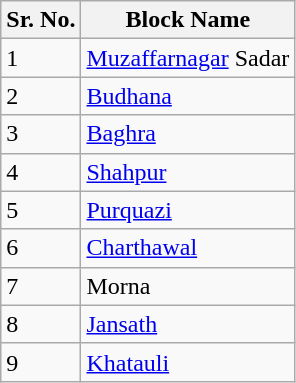<table class="wikitable">
<tr>
<th>Sr. No.</th>
<th>Block Name</th>
</tr>
<tr>
<td>1</td>
<td><a href='#'>Muzaffarnagar</a> Sadar</td>
</tr>
<tr>
<td>2</td>
<td><a href='#'>Budhana</a></td>
</tr>
<tr>
<td>3</td>
<td><a href='#'>Baghra</a></td>
</tr>
<tr>
<td>4</td>
<td><a href='#'>Shahpur</a></td>
</tr>
<tr>
<td>5</td>
<td><a href='#'>Purquazi</a></td>
</tr>
<tr>
<td>6</td>
<td><a href='#'>Charthawal</a></td>
</tr>
<tr>
<td>7</td>
<td>Morna</td>
</tr>
<tr>
<td>8</td>
<td><a href='#'>Jansath</a></td>
</tr>
<tr>
<td>9</td>
<td><a href='#'>Khatauli</a></td>
</tr>
</table>
